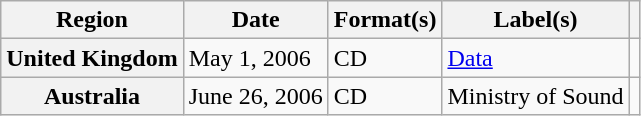<table class="wikitable plainrowheaders">
<tr>
<th scope="col">Region</th>
<th scope="col">Date</th>
<th scope="col">Format(s)</th>
<th scope="col">Label(s)</th>
<th scope="col"></th>
</tr>
<tr>
<th scope="row">United Kingdom</th>
<td>May 1, 2006</td>
<td>CD</td>
<td><a href='#'>Data</a></td>
<td></td>
</tr>
<tr>
<th scope="row">Australia</th>
<td>June 26, 2006</td>
<td>CD</td>
<td>Ministry of Sound</td>
<td></td>
</tr>
</table>
